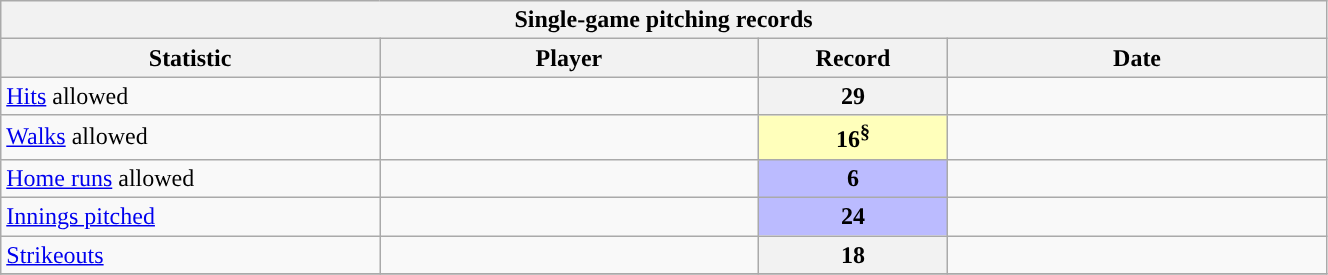<table class="wikitable" style="text-align:left" width="70%">
<tr>
<th colspan=4>Single-game pitching records</th>
</tr>
<tr>
<th scope="col" width=20%>Statistic</th>
<th scope="col" width=20%>Player</th>
<th scope="col" width=10% class="unsortable">Record</th>
<th scope="col" width=20%>Date</th>
</tr>
<tr>
<td><a href='#'>Hits</a> allowed</td>
<td></td>
<th scope="row">29</th>
<td></td>
</tr>
<tr>
<td><a href='#'>Walks</a> allowed</td>
<td></td>
<th scope="row" style="background-color:#ffffbb">16<sup>§</sup></th>
<td></td>
</tr>
<tr>
<td><a href='#'>Home runs</a> allowed</td>
<td></td>
<th scope="row" style="background-color:#bbbbff">6</th>
<td></td>
</tr>
<tr>
<td><a href='#'>Innings pitched</a></td>
<td></td>
<th scope="row" style="background-color:#bbbbff">24</th>
<td></td>
</tr>
<tr>
<td><a href='#'>Strikeouts</a></td>
<td></td>
<th scope="row">18</th>
<td></td>
</tr>
<tr>
</tr>
</table>
